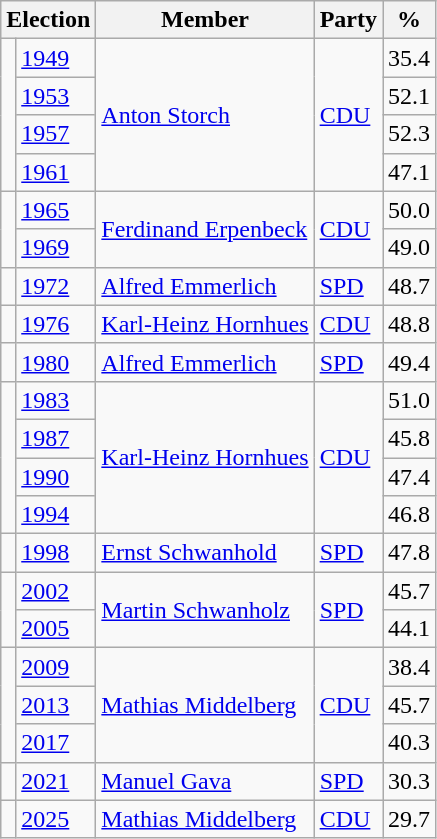<table class=wikitable>
<tr>
<th colspan=2>Election</th>
<th>Member</th>
<th>Party</th>
<th>%</th>
</tr>
<tr>
<td rowspan=4 bgcolor=></td>
<td><a href='#'>1949</a></td>
<td rowspan=4><a href='#'>Anton Storch</a></td>
<td rowspan=4><a href='#'>CDU</a></td>
<td align=right>35.4</td>
</tr>
<tr>
<td><a href='#'>1953</a></td>
<td align=right>52.1</td>
</tr>
<tr>
<td><a href='#'>1957</a></td>
<td align=right>52.3</td>
</tr>
<tr>
<td><a href='#'>1961</a></td>
<td align=right>47.1</td>
</tr>
<tr>
<td rowspan=2 bgcolor=></td>
<td><a href='#'>1965</a></td>
<td rowspan=2><a href='#'>Ferdinand Erpenbeck</a></td>
<td rowspan=2><a href='#'>CDU</a></td>
<td align=right>50.0</td>
</tr>
<tr>
<td><a href='#'>1969</a></td>
<td align=right>49.0</td>
</tr>
<tr>
<td bgcolor=></td>
<td><a href='#'>1972</a></td>
<td><a href='#'>Alfred Emmerlich</a></td>
<td><a href='#'>SPD</a></td>
<td align=right>48.7</td>
</tr>
<tr>
<td bgcolor=></td>
<td><a href='#'>1976</a></td>
<td><a href='#'>Karl-Heinz Hornhues</a></td>
<td><a href='#'>CDU</a></td>
<td align=right>48.8</td>
</tr>
<tr>
<td bgcolor=></td>
<td><a href='#'>1980</a></td>
<td><a href='#'>Alfred Emmerlich</a></td>
<td><a href='#'>SPD</a></td>
<td align=right>49.4</td>
</tr>
<tr>
<td rowspan=4 bgcolor=></td>
<td><a href='#'>1983</a></td>
<td rowspan=4><a href='#'>Karl-Heinz Hornhues</a></td>
<td rowspan=4><a href='#'>CDU</a></td>
<td align=right>51.0</td>
</tr>
<tr>
<td><a href='#'>1987</a></td>
<td align=right>45.8</td>
</tr>
<tr>
<td><a href='#'>1990</a></td>
<td align=right>47.4</td>
</tr>
<tr>
<td><a href='#'>1994</a></td>
<td align=right>46.8</td>
</tr>
<tr>
<td bgcolor=></td>
<td><a href='#'>1998</a></td>
<td><a href='#'>Ernst Schwanhold</a></td>
<td><a href='#'>SPD</a></td>
<td align=right>47.8</td>
</tr>
<tr>
<td rowspan=2 bgcolor=></td>
<td><a href='#'>2002</a></td>
<td rowspan=2><a href='#'>Martin Schwanholz</a></td>
<td rowspan=2><a href='#'>SPD</a></td>
<td align=right>45.7</td>
</tr>
<tr>
<td><a href='#'>2005</a></td>
<td align=right>44.1</td>
</tr>
<tr>
<td rowspan=3 bgcolor=></td>
<td><a href='#'>2009</a></td>
<td rowspan=3><a href='#'>Mathias Middelberg</a></td>
<td rowspan=3><a href='#'>CDU</a></td>
<td align=right>38.4</td>
</tr>
<tr>
<td><a href='#'>2013</a></td>
<td align=right>45.7</td>
</tr>
<tr>
<td><a href='#'>2017</a></td>
<td align=right>40.3</td>
</tr>
<tr>
<td bgcolor=></td>
<td><a href='#'>2021</a></td>
<td><a href='#'>Manuel Gava</a></td>
<td><a href='#'>SPD</a></td>
<td align=right>30.3</td>
</tr>
<tr>
<td bgcolor=></td>
<td><a href='#'>2025</a></td>
<td><a href='#'>Mathias Middelberg</a></td>
<td><a href='#'>CDU</a></td>
<td align=right>29.7</td>
</tr>
</table>
